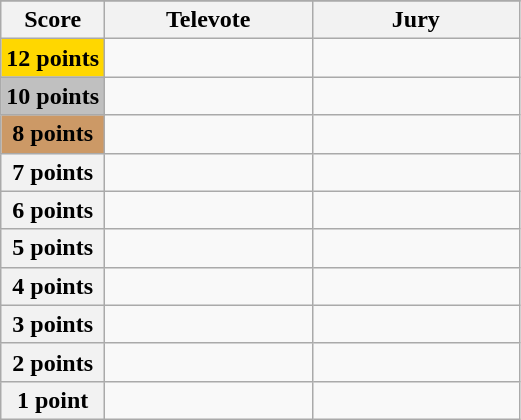<table class="wikitable">
<tr>
</tr>
<tr>
<th scope="col" width="20%">Score</th>
<th scope="col" width="40%">Televote</th>
<th scope="col" width="40%">Jury</th>
</tr>
<tr>
<th scope="row" style="background:gold">12 points</th>
<td></td>
<td></td>
</tr>
<tr>
<th scope="row" style="background:silver">10 points</th>
<td></td>
<td></td>
</tr>
<tr>
<th scope="row" style="background:#CC9966">8 points</th>
<td></td>
<td></td>
</tr>
<tr>
<th scope="row">7 points</th>
<td></td>
<td></td>
</tr>
<tr>
<th scope="row">6 points</th>
<td></td>
<td></td>
</tr>
<tr>
<th scope="row">5 points</th>
<td></td>
<td></td>
</tr>
<tr>
<th scope="row">4 points</th>
<td></td>
<td></td>
</tr>
<tr>
<th scope="row">3 points</th>
<td></td>
<td></td>
</tr>
<tr>
<th scope="row">2 points</th>
<td></td>
<td></td>
</tr>
<tr>
<th scope="row">1 point</th>
<td></td>
<td></td>
</tr>
</table>
